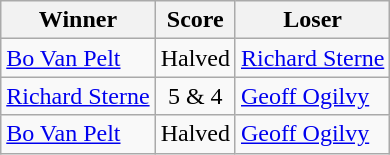<table class="wikitable" font-size:95%;">
<tr>
<th>Winner</th>
<th>Score</th>
<th>Loser</th>
</tr>
<tr>
<td><a href='#'>Bo Van Pelt</a></td>
<td align=center>Halved</td>
<td><a href='#'>Richard Sterne</a></td>
</tr>
<tr>
<td><a href='#'>Richard Sterne</a></td>
<td align=center>5 & 4</td>
<td><a href='#'>Geoff Ogilvy</a></td>
</tr>
<tr>
<td><a href='#'>Bo Van Pelt</a></td>
<td align=center>Halved</td>
<td><a href='#'>Geoff Ogilvy</a></td>
</tr>
</table>
